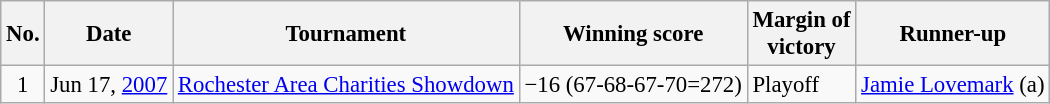<table class="wikitable" style="font-size:95%;">
<tr>
<th>No.</th>
<th>Date</th>
<th>Tournament</th>
<th>Winning score</th>
<th>Margin of<br>victory</th>
<th>Runner-up</th>
</tr>
<tr>
<td align=center>1</td>
<td align=right>Jun 17, <a href='#'>2007</a></td>
<td><a href='#'>Rochester Area Charities Showdown</a></td>
<td>−16 (67-68-67-70=272)</td>
<td>Playoff</td>
<td> <a href='#'>Jamie Lovemark</a> (a)</td>
</tr>
</table>
